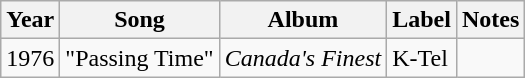<table class="wikitable">
<tr>
<th>Year</th>
<th>Song</th>
<th>Album</th>
<th>Label</th>
<th>Notes</th>
</tr>
<tr>
<td>1976</td>
<td>"Passing Time"</td>
<td><em>Canada's Finest</em></td>
<td>K-Tel</td>
<td></td>
</tr>
</table>
